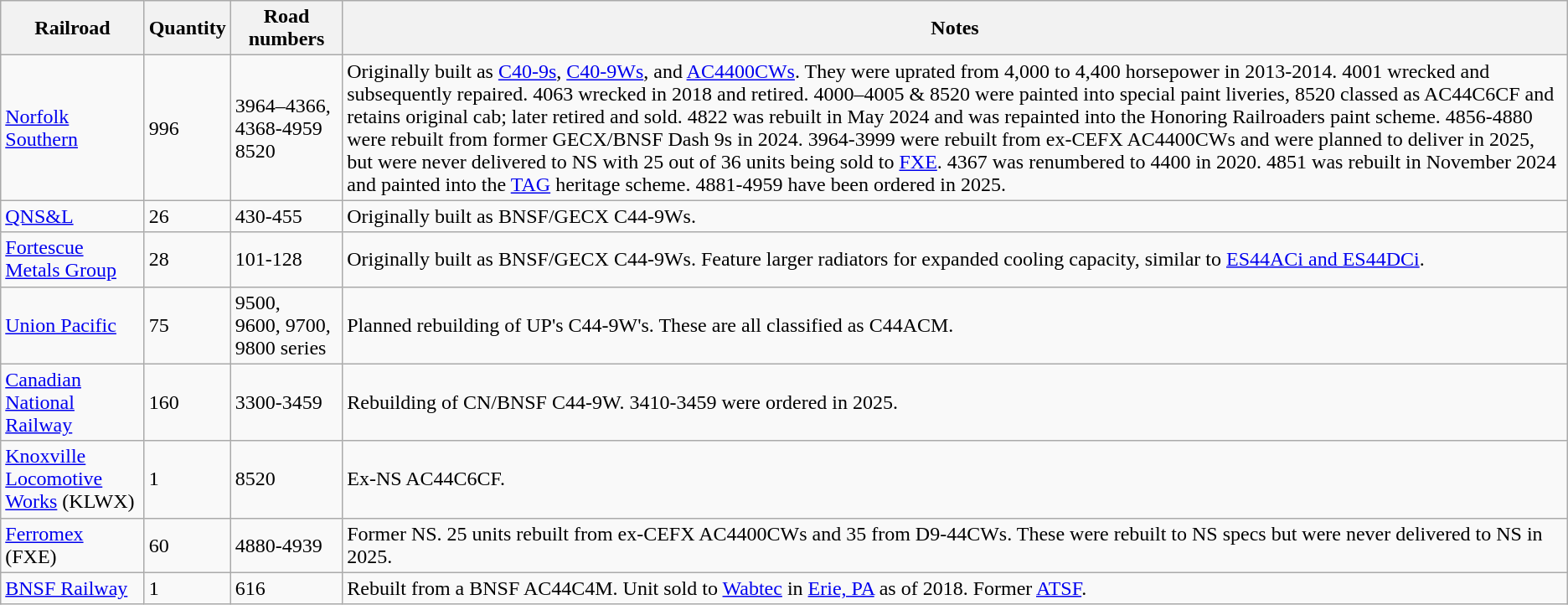<table class="wikitable">
<tr>
<th bgcolor=0000ff>Railroad</th>
<th bgcolor=c0c090>Quantity</th>
<th bgcolor=c0c090>Road numbers</th>
<th bgcolor=c0c090>Notes</th>
</tr>
<tr>
<td><a href='#'>Norfolk Southern</a></td>
<td>996</td>
<td>3964–4366, 4368-4959 8520</td>
<td>Originally built as <a href='#'>C40-9s</a>, <a href='#'>C40-9Ws</a>, and <a href='#'>AC4400CWs</a>. They were uprated from 4,000 to 4,400 horsepower in 2013-2014. 4001 wrecked and subsequently repaired. 4063 wrecked in 2018 and retired. 4000–4005 & 8520 were painted into special paint liveries, 8520 classed as AC44C6CF and retains original cab; later retired and sold. 4822 was rebuilt in May 2024 and was repainted into the Honoring Railroaders paint scheme. 4856-4880 were rebuilt from former GECX/BNSF Dash 9s in 2024. 3964-3999 were rebuilt from ex-CEFX AC4400CWs and were planned to deliver in 2025, but were never delivered to NS with 25 out of 36 units being sold to <a href='#'>FXE</a>. 4367 was renumbered to 4400 in 2020. 4851 was rebuilt in November 2024 and painted into the <a href='#'>TAG</a> heritage scheme. 4881-4959 have been ordered in 2025.</td>
</tr>
<tr>
<td><a href='#'>QNS&L</a></td>
<td>26</td>
<td>430-455</td>
<td>Originally built as BNSF/GECX C44-9Ws.</td>
</tr>
<tr>
<td><a href='#'>Fortescue Metals Group</a></td>
<td>28</td>
<td>101-128</td>
<td>Originally built as BNSF/GECX C44-9Ws. Feature larger radiators for expanded cooling capacity, similar to <a href='#'>ES44ACi and ES44DCi</a>.</td>
</tr>
<tr>
<td><a href='#'>Union Pacific</a></td>
<td>75</td>
<td>9500,<br>9600, 9700, 9800 series</td>
<td>Planned rebuilding of UP's C44-9W's. These are all classified as C44ACM.</td>
</tr>
<tr>
<td><a href='#'>Canadian National Railway</a></td>
<td>160</td>
<td>3300-3459</td>
<td>Rebuilding of CN/BNSF C44-9W. 3410-3459 were ordered in 2025.</td>
</tr>
<tr>
<td><a href='#'>Knoxville Locomotive Works</a> (KLWX)</td>
<td>1</td>
<td>8520</td>
<td>Ex-NS AC44C6CF.</td>
</tr>
<tr>
<td><a href='#'>Ferromex</a> (FXE)</td>
<td>60</td>
<td>4880-4939</td>
<td>Former NS. 25 units rebuilt from ex-CEFX AC4400CWs and 35 from D9-44CWs. These were rebuilt to NS specs but were never delivered to NS in 2025.</td>
</tr>
<tr>
<td><a href='#'>BNSF Railway</a></td>
<td>1</td>
<td>616</td>
<td>Rebuilt from a BNSF AC44C4M. Unit sold to <a href='#'>Wabtec</a> in <a href='#'>Erie, PA</a> as of 2018. Former <a href='#'>ATSF</a>.</td>
</tr>
</table>
